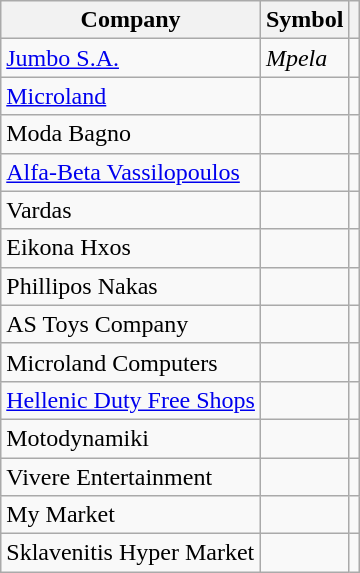<table class="wikitable">
<tr>
<th>Company</th>
<th>Symbol</th>
<th></th>
</tr>
<tr>
<td><a href='#'>Jumbo S.A.</a></td>
<td><em>Mpela</em></td>
<td></td>
</tr>
<tr>
<td><a href='#'>Microland</a></td>
<td></td>
<td></td>
</tr>
<tr>
<td>Moda Bagno</td>
<td></td>
<td></td>
</tr>
<tr>
<td><a href='#'>Alfa-Beta Vassilopoulos</a></td>
<td></td>
<td></td>
</tr>
<tr>
<td>Vardas</td>
<td></td>
<td></td>
</tr>
<tr>
<td>Eikona Hxos</td>
<td></td>
<td></td>
</tr>
<tr>
<td>Phillipos Nakas</td>
<td></td>
<td></td>
</tr>
<tr>
<td>AS Toys Company</td>
<td></td>
<td></td>
</tr>
<tr>
<td>Microland Computers</td>
<td></td>
<td></td>
</tr>
<tr>
<td><a href='#'>Hellenic Duty Free Shops</a></td>
<td></td>
<td></td>
</tr>
<tr>
<td>Motodynamiki</td>
<td></td>
<td></td>
</tr>
<tr>
<td>Vivere Entertainment</td>
<td></td>
<td></td>
</tr>
<tr>
<td>My Market</td>
<td></td>
<td></td>
</tr>
<tr>
<td>Sklavenitis Hyper Market</td>
<td></td>
<td></td>
</tr>
</table>
